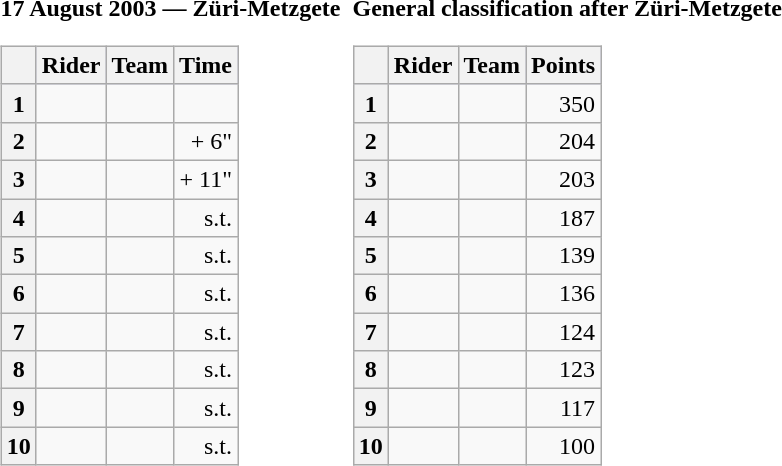<table>
<tr>
<td><strong>17 August 2003 — Züri-Metzgete </strong><br><table class="wikitable">
<tr style="background:#ccccff;">
<th></th>
<th>Rider</th>
<th>Team</th>
<th>Time</th>
</tr>
<tr>
<th style="text-align:center;">1</th>
<td></td>
<td></td>
<td style="text-align:right;"></td>
</tr>
<tr>
<th style="text-align:center;">2</th>
<td></td>
<td></td>
<td style="text-align:right;">+ 6"</td>
</tr>
<tr>
<th style="text-align:center;">3</th>
<td> </td>
<td></td>
<td style="text-align:right;">+ 11"</td>
</tr>
<tr>
<th style="text-align:center;">4</th>
<td></td>
<td></td>
<td style="text-align:right;">s.t.</td>
</tr>
<tr>
<th style="text-align:center;">5</th>
<td></td>
<td></td>
<td style="text-align:right;">s.t.</td>
</tr>
<tr>
<th style="text-align:center;">6</th>
<td></td>
<td></td>
<td style="text-align:right;">s.t.</td>
</tr>
<tr>
<th style="text-align:center;">7</th>
<td></td>
<td></td>
<td style="text-align:right;">s.t.</td>
</tr>
<tr>
<th style="text-align:center;">8</th>
<td></td>
<td></td>
<td style="text-align:right;">s.t.</td>
</tr>
<tr>
<th style="text-align:center;">9</th>
<td></td>
<td></td>
<td style="text-align:right;">s.t.</td>
</tr>
<tr>
<th style="text-align:center;">10</th>
<td></td>
<td></td>
<td style="text-align:right;">s.t.</td>
</tr>
</table>
</td>
<td></td>
<td><strong>General classification after Züri-Metzgete</strong><br><table class="wikitable">
<tr style="background:#ccccff;">
<th></th>
<th>Rider</th>
<th>Team</th>
<th>Points</th>
</tr>
<tr>
<th>1</th>
<td> </td>
<td></td>
<td align="right">350</td>
</tr>
<tr>
<th>2</th>
<td></td>
<td></td>
<td align="right">204</td>
</tr>
<tr>
<th>3</th>
<td></td>
<td></td>
<td align="right">203</td>
</tr>
<tr>
<th>4</th>
<td></td>
<td></td>
<td align="right">187</td>
</tr>
<tr>
<th>5</th>
<td></td>
<td></td>
<td align="right">139</td>
</tr>
<tr>
<th>6</th>
<td></td>
<td></td>
<td align="right">136</td>
</tr>
<tr>
<th>7</th>
<td></td>
<td></td>
<td align="right">124</td>
</tr>
<tr>
<th>8</th>
<td></td>
<td></td>
<td align="right">123</td>
</tr>
<tr>
<th>9</th>
<td></td>
<td></td>
<td align="right">117</td>
</tr>
<tr>
<th>10</th>
<td></td>
<td></td>
<td align="right">100</td>
</tr>
</table>
</td>
</tr>
</table>
